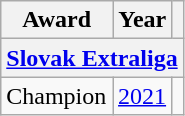<table class="wikitable">
<tr>
<th>Award</th>
<th>Year</th>
<th></th>
</tr>
<tr>
<th colspan="3"><a href='#'>Slovak Extraliga</a></th>
</tr>
<tr>
<td>Champion</td>
<td><a href='#'>2021</a></td>
<td></td>
</tr>
</table>
